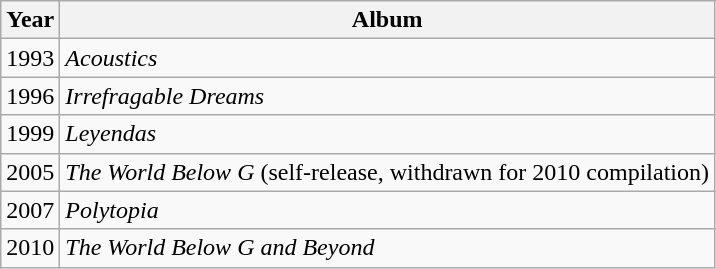<table class="wikitable">
<tr>
<th>Year</th>
<th>Album</th>
</tr>
<tr>
<td>1993</td>
<td><em>Acoustics</em></td>
</tr>
<tr>
<td>1996</td>
<td><em>Irrefragable Dreams</em></td>
</tr>
<tr>
<td>1999</td>
<td><em>Leyendas</em></td>
</tr>
<tr>
<td>2005</td>
<td><em>The World Below G</em> (self-release, withdrawn for 2010 compilation)</td>
</tr>
<tr>
<td>2007</td>
<td><em>Polytopia</em></td>
</tr>
<tr>
<td>2010</td>
<td><em>The World Below G and Beyond</em></td>
</tr>
</table>
